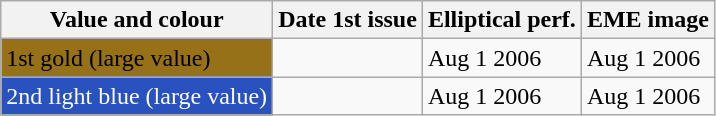<table class="wikitable">
<tr>
<th>Value and colour</th>
<th>Date 1st issue</th>
<th>Elliptical perf.</th>
<th>EME image</th>
</tr>
<tr>
<td bgcolor="#967117">1st gold (large value)</td>
<td> </td>
<td>Aug 1 2006</td>
<td>Aug 1 2006</td>
</tr>
<tr>
<td style="color:#ffffff" bgcolor="#2A52BE">2nd light blue (large value)</td>
<td> </td>
<td>Aug 1 2006</td>
<td>Aug 1 2006</td>
</tr>
</table>
